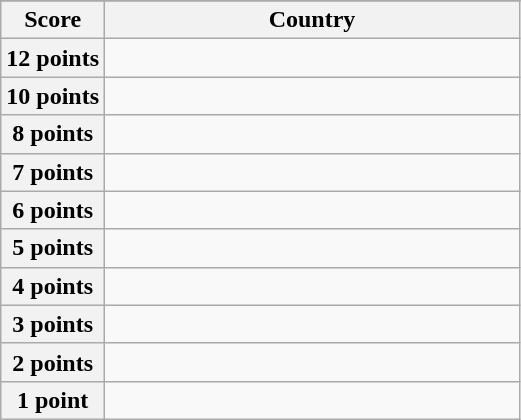<table class="wikitable">
<tr>
</tr>
<tr>
<th scope="col" width="20%">Score</th>
<th scope="col">Country</th>
</tr>
<tr>
<th scope="row">12 points</th>
<td></td>
</tr>
<tr>
<th scope="row">10 points</th>
<td></td>
</tr>
<tr>
<th scope="row">8 points</th>
<td></td>
</tr>
<tr>
<th scope="row">7 points</th>
<td></td>
</tr>
<tr>
<th scope="row">6 points</th>
<td></td>
</tr>
<tr>
<th scope="row">5 points</th>
<td></td>
</tr>
<tr>
<th scope="row">4 points</th>
<td></td>
</tr>
<tr>
<th scope="row">3 points</th>
<td></td>
</tr>
<tr>
<th scope="row">2 points</th>
<td></td>
</tr>
<tr>
<th scope="row">1 point</th>
<td></td>
</tr>
</table>
